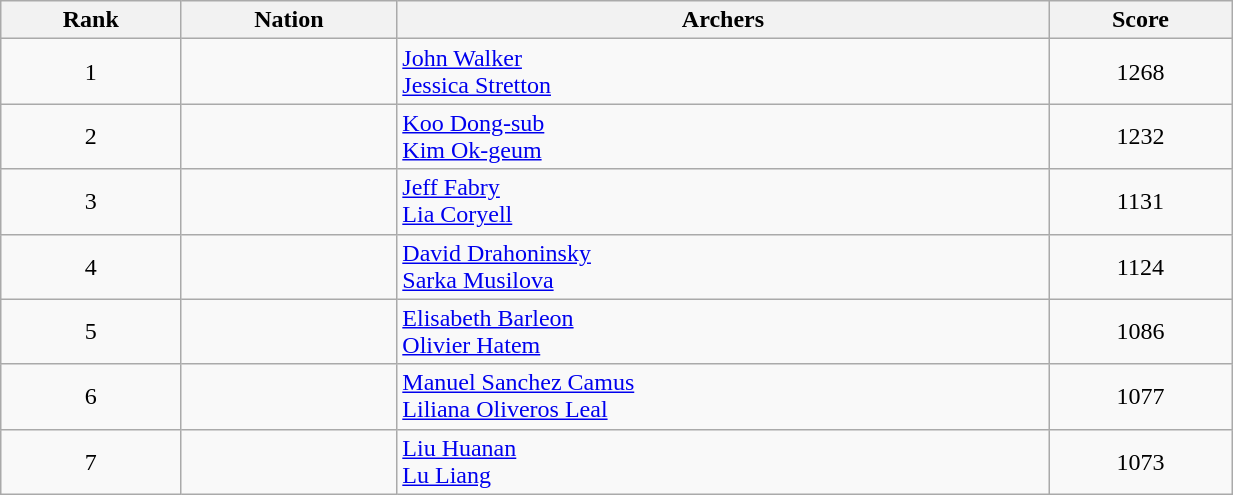<table class="wikitable sortable" style="text-align:center" width=65%>
<tr>
<th>Rank</th>
<th>Nation</th>
<th>Archers</th>
<th>Score</th>
</tr>
<tr>
<td>1</td>
<td align=left></td>
<td align=left><a href='#'>John Walker</a><br><a href='#'>Jessica Stretton</a></td>
<td>1268</td>
</tr>
<tr>
<td>2</td>
<td align=left></td>
<td align=left><a href='#'>Koo Dong-sub</a><br><a href='#'>Kim Ok-geum</a></td>
<td>1232</td>
</tr>
<tr>
<td>3</td>
<td align=left></td>
<td align=left><a href='#'>Jeff Fabry</a><br><a href='#'>Lia Coryell</a></td>
<td>1131</td>
</tr>
<tr>
<td>4</td>
<td align=left></td>
<td align=left><a href='#'>David Drahoninsky</a><br> <a href='#'>Sarka Musilova</a><br></td>
<td>1124</td>
</tr>
<tr>
<td>5</td>
<td align=left></td>
<td align=left><a href='#'>Elisabeth Barleon</a><br><a href='#'>Olivier Hatem</a></td>
<td>1086</td>
</tr>
<tr>
<td>6</td>
<td align=left></td>
<td align=left><a href='#'>Manuel Sanchez Camus</a><br><a href='#'>Liliana Oliveros Leal</a></td>
<td>1077</td>
</tr>
<tr>
<td>7</td>
<td align=left></td>
<td align=left><a href='#'>Liu Huanan</a><br><a href='#'>Lu Liang</a><br></td>
<td>1073</td>
</tr>
</table>
